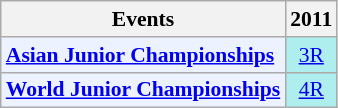<table style='font-size: 90%; text-align:center;' class='wikitable'>
<tr>
<th>Events</th>
<th>2011</th>
</tr>
<tr>
<td bgcolor="#ECF2FF"; align="left"><strong><a href='#'>Asian Junior Championships</a></strong></td>
<td bgcolor=AFEEEE><a href='#'>3R</a></td>
</tr>
<tr>
<td bgcolor="#ECF2FF"; align="left"><strong><a href='#'>World Junior Championships</a></strong></td>
<td bgcolor=AFEEEE><a href='#'>4R</a></td>
</tr>
</table>
